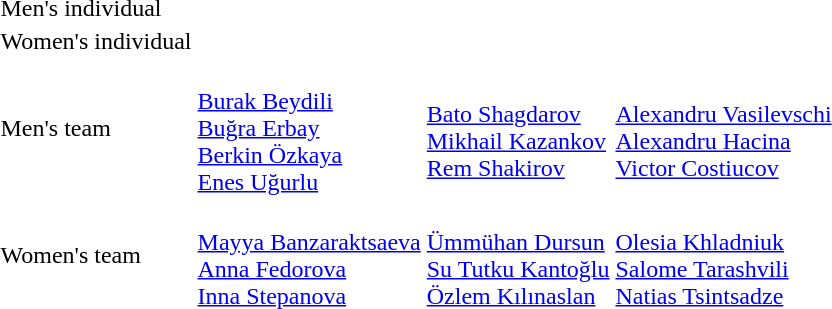<table>
<tr>
<td>Men's individual</td>
<td></td>
<td></td>
<td></td>
</tr>
<tr>
<td>Women's individual</td>
<td></td>
<td></td>
<td></td>
</tr>
<tr>
<td>Men's team</td>
<td><br> <a href='#'>Burak Beydili</a><br><a href='#'>Buğra Erbay</a><br><a href='#'>Berkin Özkaya</a><br><a href='#'>Enes Uğurlu</a></td>
<td><br> <a href='#'>Bato Shagdarov</a><br><a href='#'>Mikhail Kazankov</a><br><a href='#'>Rem Shakirov</a><br></td>
<td><br> <a href='#'>Alexandru Vasilevschi</a><br><a href='#'>Alexandru Hacina</a><br><a href='#'>Victor Costiucov</a><br></td>
</tr>
<tr>
<td>Women's team</td>
<td><br> <a href='#'>Mayya Banzaraktsaeva</a><br><a href='#'>Anna Fedorova</a><br><a href='#'>Inna Stepanova</a></td>
<td><br><a href='#'>Ümmühan Dursun</a><br><a href='#'>Su Tutku Kantoğlu</a><br><a href='#'>Özlem Kılınaslan</a></td>
<td><br><a href='#'>Olesia Khladniuk</a><br><a href='#'>Salome Tarashvili</a><br><a href='#'>Natias Tsintsadze</a></td>
</tr>
</table>
